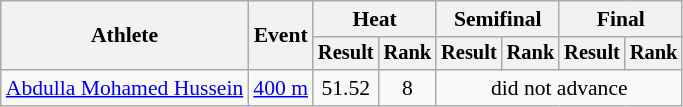<table class=wikitable style="font-size:90%">
<tr>
<th rowspan="2">Athlete</th>
<th rowspan="2">Event</th>
<th colspan="2">Heat</th>
<th colspan="2">Semifinal</th>
<th colspan="2">Final</th>
</tr>
<tr style="font-size:95%">
<th>Result</th>
<th>Rank</th>
<th>Result</th>
<th>Rank</th>
<th>Result</th>
<th>Rank</th>
</tr>
<tr align=center>
<td align=left><a href='#'>Abdulla Mohamed Hussein</a></td>
<td align=left><a href='#'>400 m</a></td>
<td>51.52</td>
<td>8</td>
<td colspan=4>did not advance</td>
</tr>
</table>
